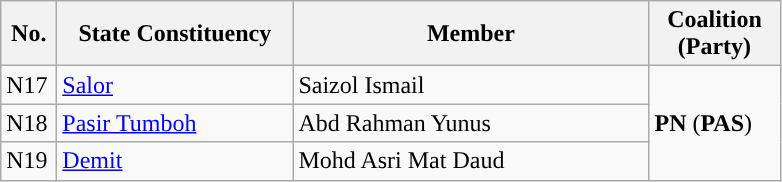<table class="wikitable">
<tr>
<th width="30">No.</th>
<th width="150">State Constituency</th>
<th width="230">Member</th>
<th width="80">Coalition (Party)</th>
</tr>
<tr>
<td>N17</td>
<td><a href='#'>Salor</a></td>
<td>Saizol Ismail</td>
<td rowspan=3 style="background:"><strong>PN</strong> (<strong>PAS</strong>)</td>
</tr>
<tr>
<td>N18</td>
<td><a href='#'>Pasir Tumboh</a></td>
<td>Abd Rahman Yunus</td>
</tr>
<tr>
<td>N19</td>
<td><a href='#'>Demit</a></td>
<td>Mohd Asri Mat Daud</td>
</tr>
</table>
